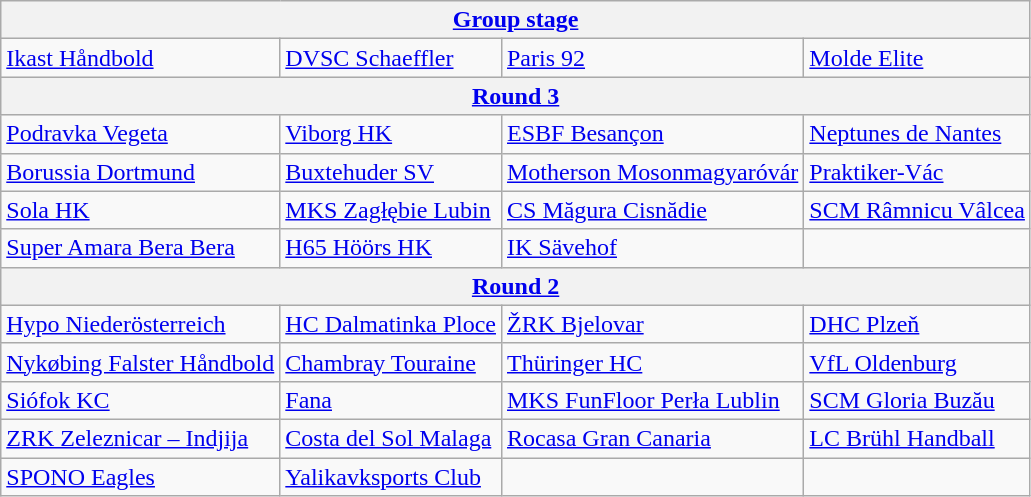<table class="wikitable">
<tr>
<th colspan="4"><a href='#'>Group stage</a></th>
</tr>
<tr>
<td> <a href='#'>Ikast Håndbold</a></td>
<td> <a href='#'>DVSC Schaeffler</a></td>
<td> <a href='#'>Paris 92</a></td>
<td> <a href='#'>Molde Elite</a></td>
</tr>
<tr>
<th colspan="4"><a href='#'>Round 3</a></th>
</tr>
<tr>
<td> <a href='#'>Podravka Vegeta</a></td>
<td> <a href='#'>Viborg HK</a></td>
<td> <a href='#'>ESBF Besançon</a></td>
<td> <a href='#'>Neptunes de Nantes</a></td>
</tr>
<tr>
<td> <a href='#'>Borussia Dortmund</a></td>
<td> <a href='#'>Buxtehuder SV</a></td>
<td> <a href='#'>Motherson Mosonmagyaróvár</a></td>
<td> <a href='#'>Praktiker-Vác</a></td>
</tr>
<tr>
<td> <a href='#'>Sola HK</a></td>
<td> <a href='#'>MKS Zagłębie Lubin</a></td>
<td> <a href='#'>CS Măgura Cisnădie</a></td>
<td> <a href='#'>SCM Râmnicu Vâlcea</a></td>
</tr>
<tr>
<td> <a href='#'>Super Amara Bera Bera</a></td>
<td> <a href='#'>H65 Höörs HK</a></td>
<td> <a href='#'>IK Sävehof</a></td>
<td></td>
</tr>
<tr>
<th colspan="4"><a href='#'>Round 2</a></th>
</tr>
<tr>
<td> <a href='#'>Hypo Niederösterreich</a></td>
<td> <a href='#'>HC Dalmatinka Ploce</a></td>
<td> <a href='#'>ŽRK Bjelovar</a></td>
<td> <a href='#'>DHC Plzeň</a></td>
</tr>
<tr>
<td> <a href='#'>Nykøbing Falster Håndbold</a></td>
<td> <a href='#'>Chambray Touraine</a></td>
<td> <a href='#'>Thüringer HC</a></td>
<td> <a href='#'>VfL Oldenburg</a></td>
</tr>
<tr>
<td> <a href='#'>Siófok KC</a></td>
<td> <a href='#'>Fana</a></td>
<td> <a href='#'>MKS FunFloor Perła Lublin</a></td>
<td> <a href='#'>SCM Gloria Buzău</a></td>
</tr>
<tr>
<td> <a href='#'>ZRK Zeleznicar – Indjija</a></td>
<td> <a href='#'>Costa del Sol Malaga</a></td>
<td> <a href='#'>Rocasa Gran Canaria</a></td>
<td> <a href='#'>LC Brühl Handball</a></td>
</tr>
<tr>
<td> <a href='#'>SPONO Eagles</a></td>
<td> <a href='#'>Yalikavksports Club</a></td>
<td></td>
<td></td>
</tr>
</table>
